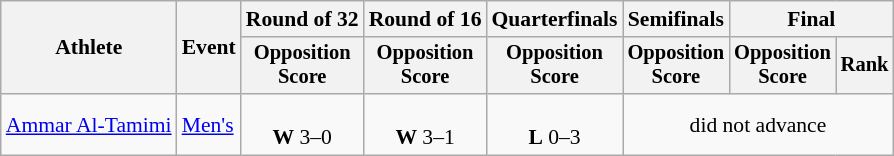<table class=wikitable style="font-size:90%; text-align:center;">
<tr>
<th rowspan="2">Athlete</th>
<th rowspan="2">Event</th>
<th>Round of 32</th>
<th>Round of 16</th>
<th>Quarterfinals</th>
<th>Semifinals</th>
<th colspan=2>Final</th>
</tr>
<tr style="font-size:95%">
<th>Opposition<br>Score</th>
<th>Opposition<br>Score</th>
<th>Opposition<br>Score</th>
<th>Opposition<br>Score</th>
<th>Opposition<br>Score</th>
<th>Rank</th>
</tr>
<tr>
<td align=left><a href='#'>Ammar Al-Tamimi</a></td>
<td align=left><a href='#'>Men's</a></td>
<td><br><strong>W</strong> 3–0</td>
<td><br><strong>W</strong> 3–1</td>
<td><br><strong>L</strong> 0–3</td>
<td colspan=3>did not advance</td>
</tr>
</table>
